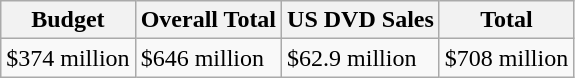<table class="wikitable">
<tr>
<th>Budget</th>
<th>Overall Total</th>
<th>US DVD Sales</th>
<th>Total</th>
</tr>
<tr>
<td>$374 million</td>
<td>$646 million</td>
<td>$62.9 million</td>
<td>$708 million</td>
</tr>
</table>
